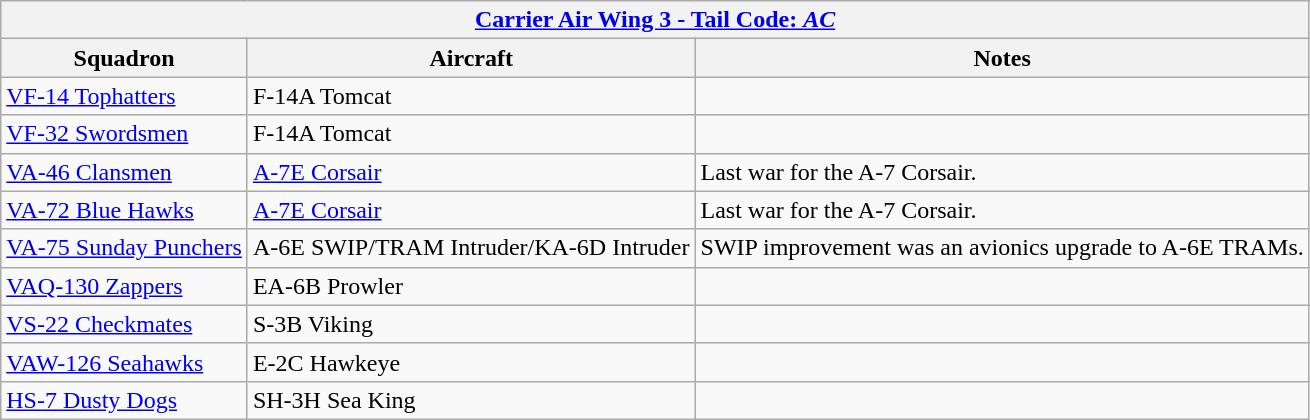<table class="wikitable">
<tr>
<th colspan="3"><a href='#'>Carrier Air Wing 3 - Tail Code: <em>AC</em></a></th>
</tr>
<tr>
<th>Squadron</th>
<th>Aircraft</th>
<th>Notes</th>
</tr>
<tr>
<td><a href='#'>VF-14 Tophatters</a></td>
<td>F-14A Tomcat</td>
<td></td>
</tr>
<tr>
<td><a href='#'>VF-32 Swordsmen</a></td>
<td>F-14A Tomcat</td>
<td></td>
</tr>
<tr>
<td><a href='#'>VA-46 Clansmen</a></td>
<td><a href='#'>A-7E Corsair</a></td>
<td>Last war for the A-7 Corsair.</td>
</tr>
<tr>
<td><a href='#'>VA-72 Blue Hawks</a></td>
<td><a href='#'>A-7E Corsair</a></td>
<td>Last war for the A-7 Corsair.</td>
</tr>
<tr>
<td><a href='#'>VA-75 Sunday Punchers</a></td>
<td>A-6E SWIP/TRAM Intruder/KA-6D Intruder</td>
<td>SWIP improvement was an avionics upgrade to A-6E TRAMs.</td>
</tr>
<tr>
<td><a href='#'>VAQ-130 Zappers</a></td>
<td>EA-6B Prowler</td>
<td></td>
</tr>
<tr>
<td><a href='#'>VS-22 Checkmates</a></td>
<td>S-3B Viking</td>
<td></td>
</tr>
<tr>
<td><a href='#'>VAW-126 Seahawks</a></td>
<td>E-2C Hawkeye</td>
<td></td>
</tr>
<tr>
<td><a href='#'>HS-7 Dusty Dogs</a></td>
<td>SH-3H Sea King</td>
<td></td>
</tr>
</table>
